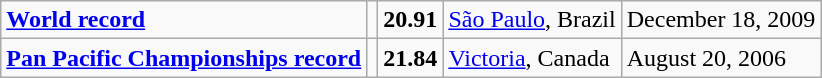<table class="wikitable">
<tr>
<td><strong><a href='#'>World record</a></strong></td>
<td></td>
<td><strong>20.91</strong></td>
<td><a href='#'>São Paulo</a>, Brazil</td>
<td>December 18, 2009</td>
</tr>
<tr>
<td><strong><a href='#'>Pan Pacific Championships record</a></strong></td>
<td></td>
<td><strong>21.84</strong></td>
<td><a href='#'>Victoria</a>, Canada</td>
<td>August 20, 2006</td>
</tr>
</table>
